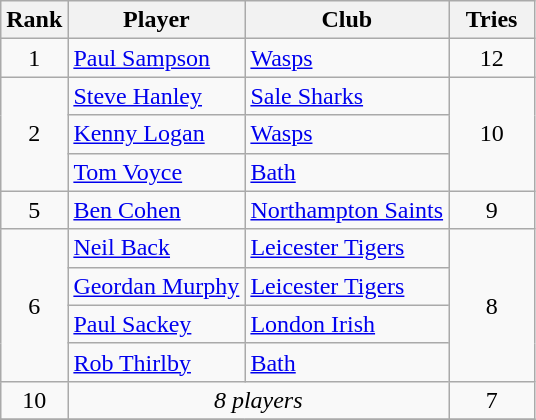<table class="wikitable" style="text-align:center">
<tr>
<th>Rank</th>
<th>Player</th>
<th>Club</th>
<th style="width:50px;">Tries</th>
</tr>
<tr>
<td>1</td>
<td align=left> <a href='#'>Paul Sampson</a></td>
<td align=left><a href='#'>Wasps</a></td>
<td>12</td>
</tr>
<tr>
<td rowspan=3>2</td>
<td align=left> <a href='#'>Steve Hanley</a></td>
<td align=left><a href='#'>Sale Sharks</a></td>
<td rowspan=3>10</td>
</tr>
<tr>
<td align=left> <a href='#'>Kenny Logan</a></td>
<td align=left><a href='#'>Wasps</a></td>
</tr>
<tr>
<td align=left> <a href='#'>Tom Voyce</a></td>
<td align=left><a href='#'>Bath</a></td>
</tr>
<tr>
<td>5</td>
<td align=left> <a href='#'>Ben Cohen</a></td>
<td align=left><a href='#'>Northampton Saints</a></td>
<td>9</td>
</tr>
<tr>
<td rowspan=4>6</td>
<td align=left> <a href='#'>Neil Back</a></td>
<td align=left><a href='#'>Leicester Tigers</a></td>
<td rowspan=4>8</td>
</tr>
<tr>
<td align=left> <a href='#'>Geordan Murphy</a></td>
<td align=left><a href='#'>Leicester Tigers</a></td>
</tr>
<tr>
<td align=left> <a href='#'>Paul Sackey</a></td>
<td align=left><a href='#'>London Irish</a></td>
</tr>
<tr>
<td align=left> <a href='#'>Rob Thirlby</a></td>
<td align=left><a href='#'>Bath</a></td>
</tr>
<tr>
<td>10</td>
<td colspan=2><em>8 players</em></td>
<td>7</td>
</tr>
<tr>
</tr>
</table>
